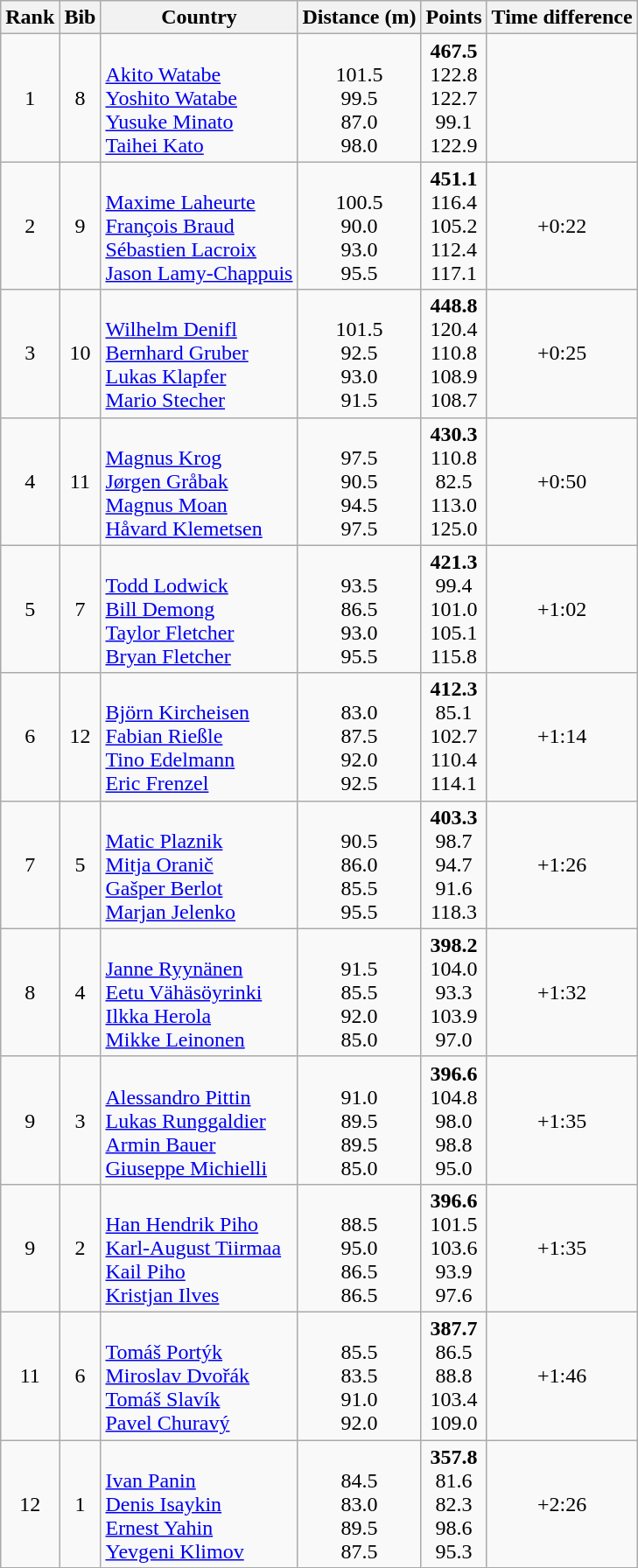<table class="wikitable sortable" style="text-align:center">
<tr>
<th>Rank</th>
<th>Bib</th>
<th>Country</th>
<th>Distance (m)</th>
<th>Points</th>
<th>Time difference</th>
</tr>
<tr>
<td>1</td>
<td>8</td>
<td align=left><br><a href='#'>Akito Watabe</a><br><a href='#'>Yoshito Watabe</a><br><a href='#'>Yusuke Minato</a><br><a href='#'>Taihei Kato</a></td>
<td><br>101.5<br>99.5<br>87.0<br>98.0</td>
<td><strong>467.5</strong><br>122.8<br>122.7<br>99.1<br>122.9</td>
<td></td>
</tr>
<tr>
<td>2</td>
<td>9</td>
<td align=left><br><a href='#'>Maxime Laheurte</a><br><a href='#'>François Braud</a><br><a href='#'>Sébastien Lacroix</a><br><a href='#'>Jason Lamy-Chappuis</a></td>
<td><br>100.5<br>90.0<br>93.0<br>95.5</td>
<td><strong>451.1</strong><br>116.4<br>105.2<br>112.4<br>117.1</td>
<td>+0:22</td>
</tr>
<tr>
<td>3</td>
<td>10</td>
<td align=left><br><a href='#'>Wilhelm Denifl</a><br><a href='#'>Bernhard Gruber</a><br><a href='#'>Lukas Klapfer</a><br><a href='#'>Mario Stecher</a></td>
<td><br>101.5<br>92.5<br>93.0<br>91.5</td>
<td><strong>448.8</strong><br>120.4<br>110.8<br>108.9<br>108.7</td>
<td>+0:25</td>
</tr>
<tr>
<td>4</td>
<td>11</td>
<td align=left><br><a href='#'>Magnus Krog</a><br><a href='#'>Jørgen Gråbak</a><br><a href='#'>Magnus Moan</a><br><a href='#'>Håvard Klemetsen</a></td>
<td><br>97.5<br>90.5<br>94.5<br>97.5</td>
<td><strong>430.3</strong><br>110.8<br>82.5<br>113.0<br>125.0</td>
<td>+0:50</td>
</tr>
<tr>
<td>5</td>
<td>7</td>
<td align=left><br><a href='#'>Todd Lodwick</a><br><a href='#'>Bill Demong</a><br><a href='#'>Taylor Fletcher</a><br><a href='#'>Bryan Fletcher</a></td>
<td><br>93.5<br>86.5<br>93.0<br>95.5</td>
<td><strong>421.3</strong><br>99.4<br>101.0<br>105.1<br>115.8</td>
<td>+1:02</td>
</tr>
<tr>
<td>6</td>
<td>12</td>
<td align=left><br><a href='#'>Björn Kircheisen</a><br><a href='#'>Fabian Rießle</a><br><a href='#'>Tino Edelmann</a><br><a href='#'>Eric Frenzel</a></td>
<td><br>83.0<br>87.5<br>92.0<br>92.5</td>
<td><strong>412.3</strong><br>85.1<br>102.7<br>110.4<br>114.1</td>
<td>+1:14</td>
</tr>
<tr>
<td>7</td>
<td>5</td>
<td align=left><br><a href='#'>Matic Plaznik</a><br><a href='#'>Mitja Oranič</a><br><a href='#'>Gašper Berlot</a><br><a href='#'>Marjan Jelenko</a></td>
<td><br>90.5<br>86.0<br>85.5<br>95.5</td>
<td><strong>403.3</strong><br>98.7<br>94.7<br>91.6<br>118.3</td>
<td>+1:26</td>
</tr>
<tr>
<td>8</td>
<td>4</td>
<td align=left><br><a href='#'>Janne Ryynänen</a><br><a href='#'>Eetu Vähäsöyrinki</a><br><a href='#'>Ilkka Herola</a><br><a href='#'>Mikke Leinonen</a></td>
<td><br>91.5<br>85.5<br>92.0<br>85.0</td>
<td><strong>398.2</strong><br>104.0<br>93.3<br>103.9<br>97.0</td>
<td>+1:32</td>
</tr>
<tr>
<td>9</td>
<td>3</td>
<td align=left><br><a href='#'>Alessandro Pittin</a><br><a href='#'>Lukas Runggaldier</a><br><a href='#'>Armin Bauer</a><br><a href='#'>Giuseppe Michielli</a></td>
<td><br>91.0<br>89.5<br>89.5<br>85.0</td>
<td><strong>396.6</strong><br>104.8<br>98.0<br>98.8<br>95.0</td>
<td>+1:35</td>
</tr>
<tr>
<td>9</td>
<td>2</td>
<td align=left><br><a href='#'>Han Hendrik Piho</a><br><a href='#'>Karl-August Tiirmaa</a><br><a href='#'>Kail Piho</a><br><a href='#'>Kristjan Ilves</a></td>
<td><br>88.5<br>95.0<br>86.5<br>86.5</td>
<td><strong>396.6</strong><br>101.5<br>103.6<br>93.9<br>97.6</td>
<td>+1:35</td>
</tr>
<tr>
<td>11</td>
<td>6</td>
<td align=left><br><a href='#'>Tomáš Portýk</a><br><a href='#'>Miroslav Dvořák</a><br><a href='#'>Tomáš Slavík</a><br><a href='#'>Pavel Churavý</a></td>
<td><br>85.5<br>83.5<br>91.0<br>92.0</td>
<td><strong>387.7</strong><br>86.5<br>88.8<br>103.4<br>109.0</td>
<td>+1:46</td>
</tr>
<tr>
<td>12</td>
<td>1</td>
<td align=left><br><a href='#'>Ivan Panin</a><br><a href='#'>Denis Isaykin</a><br><a href='#'>Ernest Yahin</a><br><a href='#'>Yevgeni Klimov</a></td>
<td><br>84.5<br>83.0<br>89.5<br>87.5</td>
<td><strong>357.8</strong><br>81.6<br>82.3<br>98.6<br>95.3</td>
<td>+2:26</td>
</tr>
</table>
